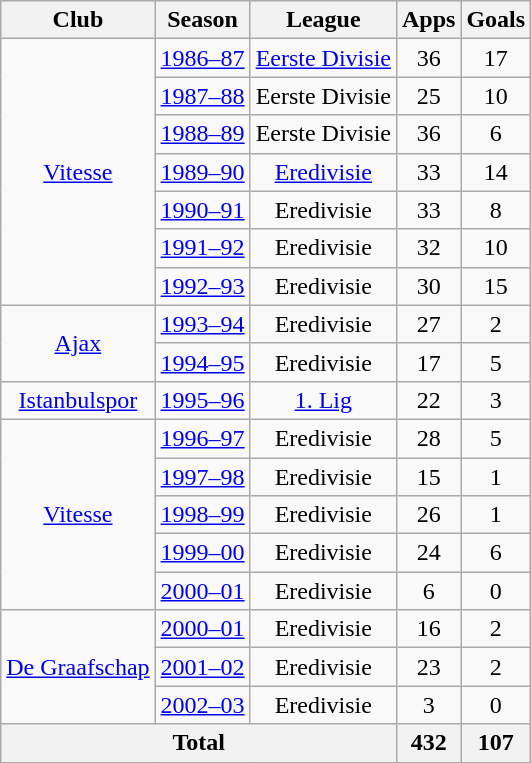<table class="wikitable" style="text-align: center">
<tr>
<th>Club</th>
<th>Season</th>
<th>League</th>
<th>Apps</th>
<th>Goals</th>
</tr>
<tr>
<td rowspan="7"><a href='#'>Vitesse</a></td>
<td><a href='#'>1986–87</a></td>
<td><a href='#'>Eerste Divisie</a></td>
<td>36</td>
<td>17</td>
</tr>
<tr>
<td><a href='#'>1987–88</a></td>
<td>Eerste Divisie</td>
<td>25</td>
<td>10</td>
</tr>
<tr>
<td><a href='#'>1988–89</a></td>
<td>Eerste Divisie</td>
<td>36</td>
<td>6</td>
</tr>
<tr>
<td><a href='#'>1989–90</a></td>
<td><a href='#'>Eredivisie</a></td>
<td>33</td>
<td>14</td>
</tr>
<tr>
<td><a href='#'>1990–91</a></td>
<td>Eredivisie</td>
<td>33</td>
<td>8</td>
</tr>
<tr>
<td><a href='#'>1991–92</a></td>
<td>Eredivisie</td>
<td>32</td>
<td>10</td>
</tr>
<tr>
<td><a href='#'>1992–93</a></td>
<td>Eredivisie</td>
<td>30</td>
<td>15</td>
</tr>
<tr>
<td rowspan="2"><a href='#'>Ajax</a></td>
<td><a href='#'>1993–94</a></td>
<td>Eredivisie</td>
<td>27</td>
<td>2</td>
</tr>
<tr>
<td><a href='#'>1994–95</a></td>
<td>Eredivisie</td>
<td>17</td>
<td>5</td>
</tr>
<tr>
<td><a href='#'>Istanbulspor</a></td>
<td><a href='#'>1995–96</a></td>
<td><a href='#'>1. Lig</a></td>
<td>22</td>
<td>3</td>
</tr>
<tr>
<td rowspan="5"><a href='#'>Vitesse</a></td>
<td><a href='#'>1996–97</a></td>
<td>Eredivisie</td>
<td>28</td>
<td>5</td>
</tr>
<tr>
<td><a href='#'>1997–98</a></td>
<td>Eredivisie</td>
<td>15</td>
<td>1</td>
</tr>
<tr>
<td><a href='#'>1998–99</a></td>
<td>Eredivisie</td>
<td>26</td>
<td>1</td>
</tr>
<tr>
<td><a href='#'>1999–00</a></td>
<td>Eredivisie</td>
<td>24</td>
<td>6</td>
</tr>
<tr>
<td><a href='#'>2000–01</a></td>
<td>Eredivisie</td>
<td>6</td>
<td>0</td>
</tr>
<tr>
<td rowspan="3"><a href='#'>De Graafschap</a></td>
<td><a href='#'>2000–01</a></td>
<td>Eredivisie</td>
<td>16</td>
<td>2</td>
</tr>
<tr>
<td><a href='#'>2001–02</a></td>
<td>Eredivisie</td>
<td>23</td>
<td>2</td>
</tr>
<tr>
<td><a href='#'>2002–03</a></td>
<td>Eredivisie</td>
<td>3</td>
<td>0</td>
</tr>
<tr>
<th colspan="3">Total</th>
<th>432</th>
<th>107</th>
</tr>
</table>
